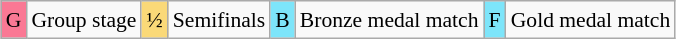<table class="wikitable" style="margin:0.5em auto; font-size:90%; line-height:1.25em;">
<tr>
<td bgcolor="#FA7894" align=center>G</td>
<td>Group stage</td>
<td bgcolor="#FAD978" align=center>½</td>
<td>Semifinals</td>
<td bgcolor="#7DE5FA" align=center>B</td>
<td>Bronze medal match</td>
<td bgcolor="#7DE5FA" align=center>F</td>
<td>Gold medal match</td>
</tr>
</table>
